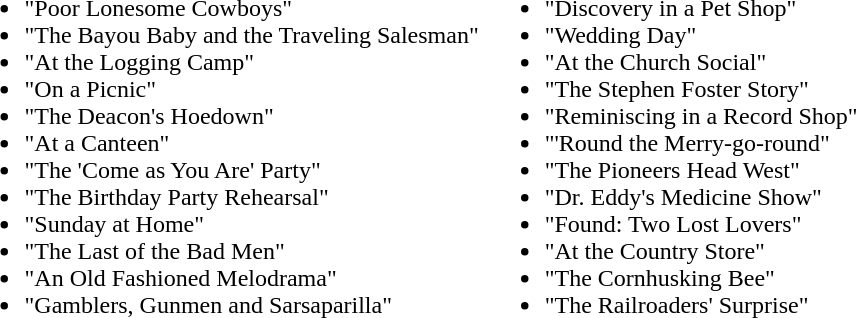<table>
<tr>
<td width="42%" valign="top"><br><ul><li>"Poor Lonesome Cowboys"</li><li>"The Bayou Baby and the Traveling Salesman"</li><li>"At the Logging Camp"</li><li>"On a Picnic"</li><li>"The Deacon's Hoedown"</li><li>"At a Canteen"</li><li>"The 'Come as You Are' Party"</li><li>"The Birthday Party Rehearsal"</li><li>"Sunday at Home"</li><li>"The Last of the Bad Men"</li><li>"An Old Fashioned Melodrama"</li><li>"Gamblers, Gunmen and Sarsaparilla"</li></ul></td>
<td width="42%" valign="top"><br><ul><li>"Discovery in a Pet Shop"</li><li>"Wedding Day"</li><li>"At the Church Social"</li><li>"The Stephen Foster Story"</li><li>"Reminiscing in a Record Shop"</li><li>"'Round the Merry-go-round"</li><li>"The Pioneers Head West"</li><li>"Dr. Eddy's Medicine Show"</li><li>"Found: Two Lost Lovers"</li><li>"At the Country Store"</li><li>"The Cornhusking Bee"</li><li>"The Railroaders' Surprise"</li></ul></td>
<td width="42%" valign="top"></td>
</tr>
</table>
